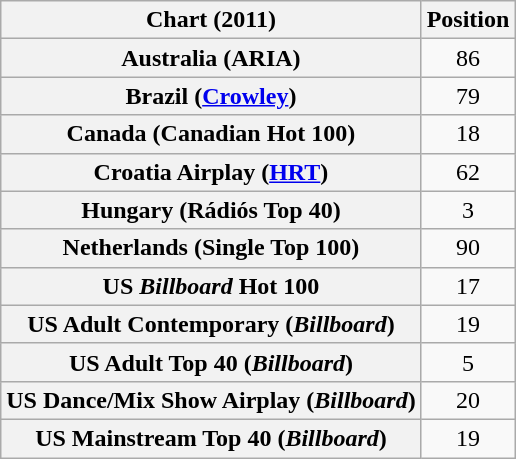<table class="wikitable sortable plainrowheaders" style="text-align:center">
<tr>
<th scope="col">Chart (2011)</th>
<th scope="col">Position</th>
</tr>
<tr>
<th scope="row">Australia (ARIA)</th>
<td align="center">86</td>
</tr>
<tr>
<th scope="row">Brazil (<a href='#'>Crowley</a>)</th>
<td style="text-align:center;">79</td>
</tr>
<tr>
<th scope="row">Canada (Canadian Hot 100)</th>
<td style="text-align:center;">18</td>
</tr>
<tr>
<th scope="row">Croatia Airplay (<a href='#'>HRT</a>)</th>
<td style="text-align:center;">62</td>
</tr>
<tr>
<th scope="row">Hungary (Rádiós Top 40)</th>
<td align="center">3</td>
</tr>
<tr>
<th scope="row">Netherlands (Single Top 100)</th>
<td style="text-align:center;">90</td>
</tr>
<tr>
<th scope="row">US <em>Billboard</em> Hot 100</th>
<td align="center">17</td>
</tr>
<tr>
<th scope="row">US Adult Contemporary (<em>Billboard</em>)</th>
<td align="center">19</td>
</tr>
<tr>
<th scope="row">US Adult Top 40 (<em>Billboard</em>)</th>
<td align="center">5</td>
</tr>
<tr>
<th scope="row">US Dance/Mix Show Airplay (<em>Billboard</em>)</th>
<td align="center">20</td>
</tr>
<tr>
<th scope="row">US Mainstream Top 40 (<em>Billboard</em>)</th>
<td align="center">19</td>
</tr>
</table>
